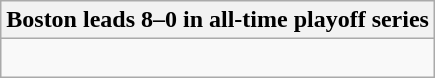<table class="wikitable collapsible collapsed">
<tr>
<th>Boston leads 8–0 in all-time playoff series</th>
</tr>
<tr>
<td><br>






</td>
</tr>
</table>
